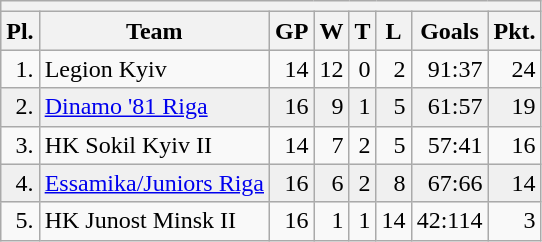<table class="wikitable">
<tr>
<th colspan="9"></th>
</tr>
<tr bgcolor = "#e0e0e0">
<th>Pl.</th>
<th>Team</th>
<th>GP</th>
<th>W</th>
<th>T</th>
<th>L</th>
<th>Goals</th>
<th>Pkt.</th>
</tr>
<tr align="right">
<td>1.</td>
<td align="left">Legion Kyiv</td>
<td>14</td>
<td>12</td>
<td>0</td>
<td>2</td>
<td>91:37</td>
<td>24</td>
</tr>
<tr align="right" bgcolor="#f0f0f0">
<td>2.</td>
<td align="left"><a href='#'>Dinamo '81 Riga</a></td>
<td>16</td>
<td>9</td>
<td>1</td>
<td>5</td>
<td>61:57</td>
<td>19</td>
</tr>
<tr align="right">
<td>3.</td>
<td align="left">HK Sokil Kyiv II</td>
<td>14</td>
<td>7</td>
<td>2</td>
<td>5</td>
<td>57:41</td>
<td>16</td>
</tr>
<tr align="right" bgcolor="#f0f0f0">
<td>4.</td>
<td align="left"><a href='#'>Essamika/Juniors Riga</a></td>
<td>16</td>
<td>6</td>
<td>2</td>
<td>8</td>
<td>67:66</td>
<td>14</td>
</tr>
<tr align="right">
<td>5.</td>
<td align="left">HK Junost Minsk II</td>
<td>16</td>
<td>1</td>
<td>1</td>
<td>14</td>
<td>42:114</td>
<td>3</td>
</tr>
</table>
